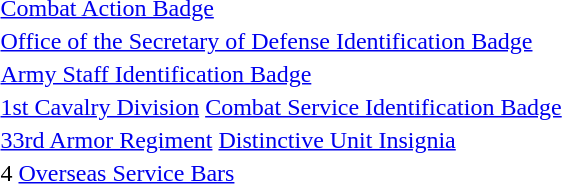<table>
<tr>
<td align=center></td>
<td><a href='#'>Combat Action Badge</a></td>
</tr>
<tr>
<td align=center></td>
<td><a href='#'>Office of the Secretary of Defense Identification Badge</a></td>
</tr>
<tr>
<td align=center></td>
<td><a href='#'>Army Staff Identification Badge</a></td>
</tr>
<tr>
<td align=center></td>
<td><a href='#'>1st Cavalry Division</a> <a href='#'>Combat Service Identification Badge</a></td>
</tr>
<tr>
<td align=center></td>
<td><a href='#'>33rd Armor Regiment</a> <a href='#'>Distinctive Unit Insignia</a></td>
</tr>
<tr>
<td align=center></td>
<td>4 <a href='#'>Overseas Service Bars</a></td>
</tr>
</table>
